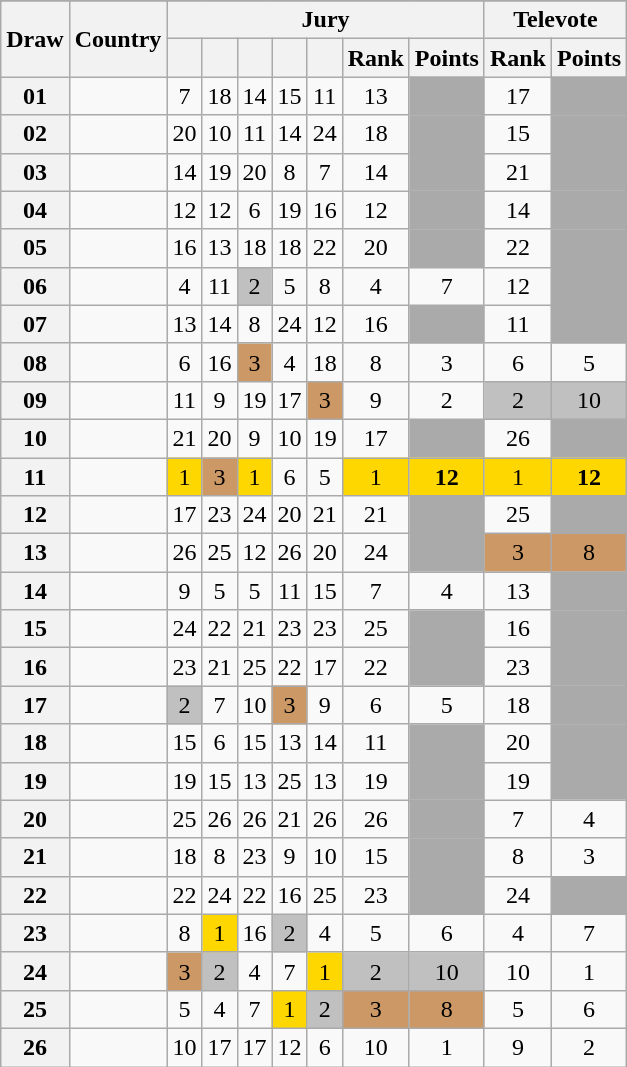<table class="sortable wikitable collapsible plainrowheaders" style="text-align:center;">
<tr>
</tr>
<tr>
<th scope="col" rowspan="2">Draw</th>
<th scope="col" rowspan="2">Country</th>
<th scope="col" colspan="7">Jury</th>
<th scope="col" colspan="2">Televote</th>
</tr>
<tr>
<th scope="col"><small></small></th>
<th scope="col"><small></small></th>
<th scope="col"><small></small></th>
<th scope="col"><small></small></th>
<th scope="col"><small></small></th>
<th scope="col">Rank</th>
<th scope="col">Points</th>
<th scope="col">Rank</th>
<th scope="col">Points</th>
</tr>
<tr>
<th scope="row" style="text-align:center;">01</th>
<td style="text-align:left;"></td>
<td>7</td>
<td>18</td>
<td>14</td>
<td>15</td>
<td>11</td>
<td>13</td>
<td style="background:#AAAAAA;"></td>
<td>17</td>
<td style="background:#AAAAAA;"></td>
</tr>
<tr>
<th scope="row" style="text-align:center;">02</th>
<td style="text-align:left;"></td>
<td>20</td>
<td>10</td>
<td>11</td>
<td>14</td>
<td>24</td>
<td>18</td>
<td style="background:#AAAAAA;"></td>
<td>15</td>
<td style="background:#AAAAAA;"></td>
</tr>
<tr>
<th scope="row" style="text-align:center;">03</th>
<td style="text-align:left;"></td>
<td>14</td>
<td>19</td>
<td>20</td>
<td>8</td>
<td>7</td>
<td>14</td>
<td style="background:#AAAAAA;"></td>
<td>21</td>
<td style="background:#AAAAAA;"></td>
</tr>
<tr>
<th scope="row" style="text-align:center;">04</th>
<td style="text-align:left;"></td>
<td>12</td>
<td>12</td>
<td>6</td>
<td>19</td>
<td>16</td>
<td>12</td>
<td style="background:#AAAAAA;"></td>
<td>14</td>
<td style="background:#AAAAAA;"></td>
</tr>
<tr>
<th scope="row" style="text-align:center;">05</th>
<td style="text-align:left;"></td>
<td>16</td>
<td>13</td>
<td>18</td>
<td>18</td>
<td>22</td>
<td>20</td>
<td style="background:#AAAAAA;"></td>
<td>22</td>
<td style="background:#AAAAAA;"></td>
</tr>
<tr>
<th scope="row" style="text-align:center;">06</th>
<td style="text-align:left;"></td>
<td>4</td>
<td>11</td>
<td style="background:silver;">2</td>
<td>5</td>
<td>8</td>
<td>4</td>
<td>7</td>
<td>12</td>
<td style="background:#AAAAAA;"></td>
</tr>
<tr>
<th scope="row" style="text-align:center;">07</th>
<td style="text-align:left;"></td>
<td>13</td>
<td>14</td>
<td>8</td>
<td>24</td>
<td>12</td>
<td>16</td>
<td style="background:#AAAAAA;"></td>
<td>11</td>
<td style="background:#AAAAAA;"></td>
</tr>
<tr>
<th scope="row" style="text-align:center;">08</th>
<td style="text-align:left;"></td>
<td>6</td>
<td>16</td>
<td style="background:#CC9966;">3</td>
<td>4</td>
<td>18</td>
<td>8</td>
<td>3</td>
<td>6</td>
<td>5</td>
</tr>
<tr>
<th scope="row" style="text-align:center;">09</th>
<td style="text-align:left;"></td>
<td>11</td>
<td>9</td>
<td>19</td>
<td>17</td>
<td style="background:#CC9966;">3</td>
<td>9</td>
<td>2</td>
<td style="background:silver;">2</td>
<td style="background:silver;">10</td>
</tr>
<tr>
<th scope="row" style="text-align:center;">10</th>
<td style="text-align:left;"></td>
<td>21</td>
<td>20</td>
<td>9</td>
<td>10</td>
<td>19</td>
<td>17</td>
<td style="background:#AAAAAA;"></td>
<td>26</td>
<td style="background:#AAAAAA;"></td>
</tr>
<tr>
<th scope="row" style="text-align:center;">11</th>
<td style="text-align:left;"></td>
<td style="background:gold;">1</td>
<td style="background:#CC9966;">3</td>
<td style="background:gold;">1</td>
<td>6</td>
<td>5</td>
<td style="background:gold;">1</td>
<td style="background:gold;"><strong>12</strong></td>
<td style="background:gold;">1</td>
<td style="background:gold;"><strong>12</strong></td>
</tr>
<tr>
<th scope="row" style="text-align:center;">12</th>
<td style="text-align:left;"></td>
<td>17</td>
<td>23</td>
<td>24</td>
<td>20</td>
<td>21</td>
<td>21</td>
<td style="background:#AAAAAA;"></td>
<td>25</td>
<td style="background:#AAAAAA;"></td>
</tr>
<tr>
<th scope="row" style="text-align:center;">13</th>
<td style="text-align:left;"></td>
<td>26</td>
<td>25</td>
<td>12</td>
<td>26</td>
<td>20</td>
<td>24</td>
<td style="background:#AAAAAA;"></td>
<td style="background:#CC9966;">3</td>
<td style="background:#CC9966;">8</td>
</tr>
<tr>
<th scope="row" style="text-align:center;">14</th>
<td style="text-align:left;"></td>
<td>9</td>
<td>5</td>
<td>5</td>
<td>11</td>
<td>15</td>
<td>7</td>
<td>4</td>
<td>13</td>
<td style="background:#AAAAAA;"></td>
</tr>
<tr>
<th scope="row" style="text-align:center;">15</th>
<td style="text-align:left;"></td>
<td>24</td>
<td>22</td>
<td>21</td>
<td>23</td>
<td>23</td>
<td>25</td>
<td style="background:#AAAAAA;"></td>
<td>16</td>
<td style="background:#AAAAAA;"></td>
</tr>
<tr>
<th scope="row" style="text-align:center;">16</th>
<td style="text-align:left;"></td>
<td>23</td>
<td>21</td>
<td>25</td>
<td>22</td>
<td>17</td>
<td>22</td>
<td style="background:#AAAAAA;"></td>
<td>23</td>
<td style="background:#AAAAAA;"></td>
</tr>
<tr>
<th scope="row" style="text-align:center;">17</th>
<td style="text-align:left;"></td>
<td style="background:silver;">2</td>
<td>7</td>
<td>10</td>
<td style="background:#CC9966;">3</td>
<td>9</td>
<td>6</td>
<td>5</td>
<td>18</td>
<td style="background:#AAAAAA;"></td>
</tr>
<tr>
<th scope="row" style="text-align:center;">18</th>
<td style="text-align:left;"></td>
<td>15</td>
<td>6</td>
<td>15</td>
<td>13</td>
<td>14</td>
<td>11</td>
<td style="background:#AAAAAA;"></td>
<td>20</td>
<td style="background:#AAAAAA;"></td>
</tr>
<tr>
<th scope="row" style="text-align:center;">19</th>
<td style="text-align:left;"></td>
<td>19</td>
<td>15</td>
<td>13</td>
<td>25</td>
<td>13</td>
<td>19</td>
<td style="background:#AAAAAA;"></td>
<td>19</td>
<td style="background:#AAAAAA;"></td>
</tr>
<tr>
<th scope="row" style="text-align:center;">20</th>
<td style="text-align:left;"></td>
<td>25</td>
<td>26</td>
<td>26</td>
<td>21</td>
<td>26</td>
<td>26</td>
<td style="background:#AAAAAA;"></td>
<td>7</td>
<td>4</td>
</tr>
<tr>
<th scope="row" style="text-align:center;">21</th>
<td style="text-align:left;"></td>
<td>18</td>
<td>8</td>
<td>23</td>
<td>9</td>
<td>10</td>
<td>15</td>
<td style="background:#AAAAAA;"></td>
<td>8</td>
<td>3</td>
</tr>
<tr>
<th scope="row" style="text-align:center;">22</th>
<td style="text-align:left;"></td>
<td>22</td>
<td>24</td>
<td>22</td>
<td>16</td>
<td>25</td>
<td>23</td>
<td style="background:#AAAAAA;"></td>
<td>24</td>
<td style="background:#AAAAAA;"></td>
</tr>
<tr>
<th scope="row" style="text-align:center;">23</th>
<td style="text-align:left;"></td>
<td>8</td>
<td style="background:gold;">1</td>
<td>16</td>
<td style="background:silver;">2</td>
<td>4</td>
<td>5</td>
<td>6</td>
<td>4</td>
<td>7</td>
</tr>
<tr>
<th scope="row" style="text-align:center;">24</th>
<td style="text-align:left;"></td>
<td style="background:#CC9966;">3</td>
<td style="background:silver;">2</td>
<td>4</td>
<td>7</td>
<td style="background:gold;">1</td>
<td style="background:silver;">2</td>
<td style="background:silver;">10</td>
<td>10</td>
<td>1</td>
</tr>
<tr>
<th scope="row" style="text-align:center;">25</th>
<td style="text-align:left;"></td>
<td>5</td>
<td>4</td>
<td>7</td>
<td style="background:gold;">1</td>
<td style="background:silver;">2</td>
<td style="background:#CC9966;">3</td>
<td style="background:#CC9966;">8</td>
<td>5</td>
<td>6</td>
</tr>
<tr>
<th scope="row" style="text-align:center;">26</th>
<td style="text-align:left;"></td>
<td>10</td>
<td>17</td>
<td>17</td>
<td>12</td>
<td>6</td>
<td>10</td>
<td>1</td>
<td>9</td>
<td>2</td>
</tr>
</table>
